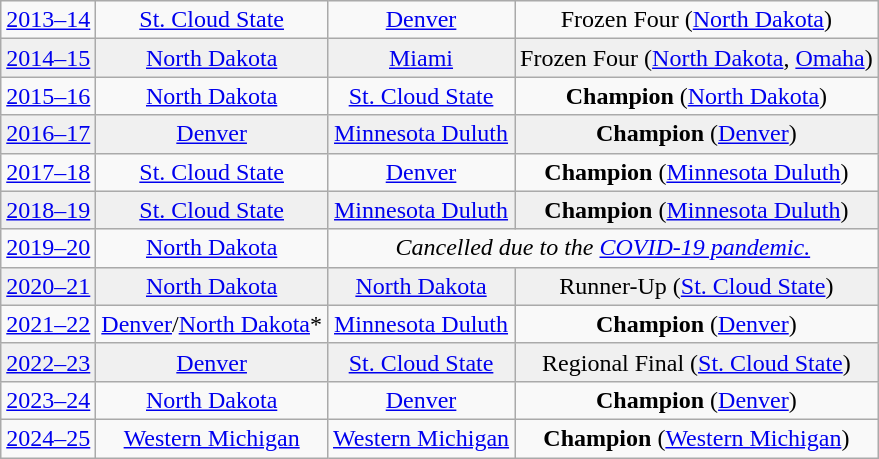<table class=wikitable style="text-align: center;">
<tr>
<td><a href='#'>2013–14</a></td>
<td><a href='#'>St. Cloud State</a></td>
<td><a href='#'>Denver</a></td>
<td>Frozen Four (<a href='#'>North Dakota</a>)</td>
</tr>
<tr bgcolor=f0f0f0>
<td><a href='#'>2014–15</a></td>
<td><a href='#'>North Dakota</a></td>
<td><a href='#'>Miami</a></td>
<td>Frozen Four (<a href='#'>North Dakota</a>, <a href='#'>Omaha</a>)</td>
</tr>
<tr>
<td><a href='#'>2015–16</a></td>
<td><a href='#'>North Dakota</a></td>
<td><a href='#'>St. Cloud State</a></td>
<td><strong>Champion</strong> (<a href='#'>North Dakota</a>)</td>
</tr>
<tr bgcolor=f0f0f0>
<td><a href='#'>2016–17</a></td>
<td><a href='#'>Denver</a></td>
<td><a href='#'>Minnesota Duluth</a></td>
<td><strong>Champion</strong> (<a href='#'>Denver</a>)</td>
</tr>
<tr>
<td><a href='#'>2017–18</a></td>
<td><a href='#'>St. Cloud State</a></td>
<td><a href='#'>Denver</a></td>
<td><strong>Champion</strong> (<a href='#'>Minnesota Duluth</a>)</td>
</tr>
<tr bgcolor=f0f0f0>
<td><a href='#'>2018–19</a></td>
<td><a href='#'>St. Cloud State</a></td>
<td><a href='#'>Minnesota Duluth</a></td>
<td><strong>Champion</strong> (<a href='#'>Minnesota Duluth</a>)</td>
</tr>
<tr>
<td><a href='#'>2019–20</a></td>
<td><a href='#'>North Dakota</a></td>
<td colspan=2 align=center><em>Cancelled due to the <a href='#'>COVID-19 pandemic.</a></em></td>
</tr>
<tr bgcolor=f0f0f0>
<td><a href='#'>2020–21</a></td>
<td><a href='#'>North Dakota</a></td>
<td><a href='#'>North Dakota</a></td>
<td>Runner-Up (<a href='#'>St. Cloud State</a>)</td>
</tr>
<tr>
<td><a href='#'>2021–22</a></td>
<td><a href='#'>Denver</a>/<a href='#'>North Dakota</a>*</td>
<td><a href='#'>Minnesota Duluth</a></td>
<td><strong>Champion</strong> (<a href='#'>Denver</a>)</td>
</tr>
<tr bgcolor=f0f0f0>
<td><a href='#'>2022–23</a></td>
<td><a href='#'>Denver</a></td>
<td><a href='#'>St. Cloud State</a></td>
<td>Regional Final (<a href='#'>St. Cloud State</a>)</td>
</tr>
<tr>
<td><a href='#'>2023–24</a></td>
<td><a href='#'>North Dakota</a></td>
<td><a href='#'>Denver</a></td>
<td><strong>Champion</strong> (<a href='#'>Denver</a>)</td>
</tr>
<tr>
<td><a href='#'>2024–25</a></td>
<td><a href='#'>Western Michigan</a></td>
<td><a href='#'>Western Michigan</a></td>
<td><strong>Champion</strong> (<a href='#'>Western Michigan</a>)</td>
</tr>
</table>
